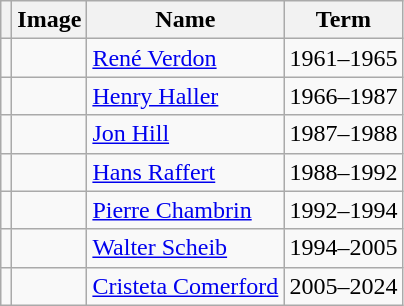<table class="wikitable sortable">
<tr>
<th></th>
<th>Image</th>
<th>Name</th>
<th>Term</th>
</tr>
<tr>
<td></td>
<td></td>
<td><a href='#'>René Verdon</a></td>
<td>1961–1965</td>
</tr>
<tr>
<td></td>
<td></td>
<td><a href='#'>Henry Haller</a></td>
<td>1966–1987</td>
</tr>
<tr>
<td></td>
<td></td>
<td><a href='#'>Jon Hill</a></td>
<td>1987–1988</td>
</tr>
<tr>
<td></td>
<td></td>
<td><a href='#'>Hans Raffert</a></td>
<td>1988–1992</td>
</tr>
<tr>
<td></td>
<td></td>
<td><a href='#'>Pierre Chambrin</a></td>
<td>1992–1994</td>
</tr>
<tr>
<td></td>
<td></td>
<td><a href='#'>Walter Scheib</a></td>
<td>1994–2005</td>
</tr>
<tr>
<td></td>
<td></td>
<td><a href='#'>Cristeta Comerford</a></td>
<td>2005–2024</td>
</tr>
</table>
